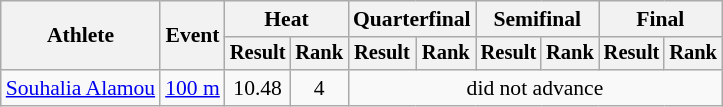<table class=wikitable style="font-size:90%">
<tr>
<th rowspan="2">Athlete</th>
<th rowspan="2">Event</th>
<th colspan="2">Heat</th>
<th colspan="2">Quarterfinal</th>
<th colspan="2">Semifinal</th>
<th colspan="2">Final</th>
</tr>
<tr style="font-size:95%">
<th>Result</th>
<th>Rank</th>
<th>Result</th>
<th>Rank</th>
<th>Result</th>
<th>Rank</th>
<th>Result</th>
<th>Rank</th>
</tr>
<tr align=center>
<td align=left><a href='#'>Souhalia Alamou</a></td>
<td align=left><a href='#'>100 m</a></td>
<td>10.48</td>
<td>4</td>
<td colspan=6>did not advance</td>
</tr>
</table>
